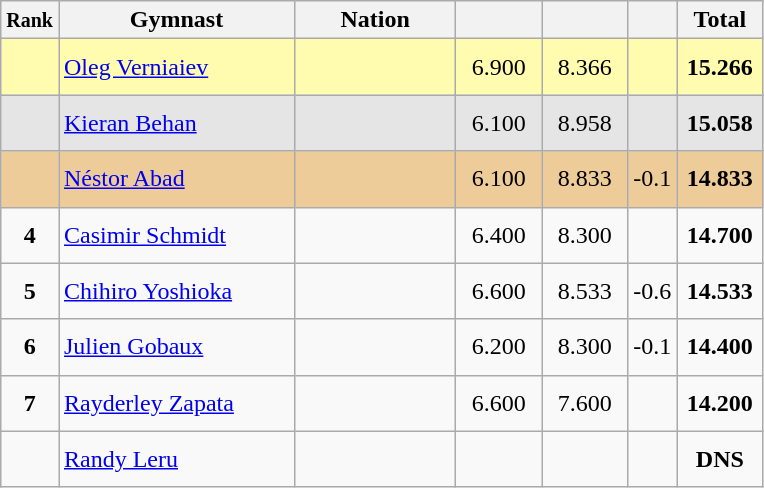<table class="wikitable sortable" style="text-align:center;">
<tr>
<th scope="col" style="width:15px;"><small>Rank</small></th>
<th scope="col" style="width:150px;">Gymnast</th>
<th scope="col" style="width:100px;">Nation</th>
<th scope="col" style="width:50px;"><small></small></th>
<th scope="col" style="width:50px;"><small></small></th>
<th scope="col" style="width:20px;"><small></small></th>
<th scope="col" style="width:50px;">Total</th>
</tr>
<tr style="background:#fffcaf;">
<td scope="row" style="text-align:center"><strong></strong></td>
<td style="height:30px; text-align:left;"><a href='#'>Oleg Verniaiev</a></td>
<td style="text-align:left;"></td>
<td>6.900</td>
<td>8.366</td>
<td></td>
<td><strong>15.266</strong></td>
</tr>
<tr style="background:#e5e5e5;">
<td scope="row" style="text-align:center"><strong></strong></td>
<td style="height:30px; text-align:left;"><a href='#'>Kieran Behan</a></td>
<td style="text-align:left;"></td>
<td>6.100</td>
<td>8.958</td>
<td></td>
<td><strong>15.058</strong></td>
</tr>
<tr style="background:#ec9;">
<td scope="row" style="text-align:center"><strong></strong></td>
<td style="height:30px; text-align:left;"><a href='#'>Néstor Abad</a></td>
<td style="text-align:left;"></td>
<td>6.100</td>
<td>8.833</td>
<td>-0.1</td>
<td><strong>14.833</strong></td>
</tr>
<tr>
<td scope="row" style="text-align:center"><strong>4</strong></td>
<td style="height:30px; text-align:left;"><a href='#'>Casimir Schmidt</a></td>
<td style="text-align:left;"></td>
<td>6.400</td>
<td>8.300</td>
<td></td>
<td><strong>14.700</strong></td>
</tr>
<tr>
<td scope="row" style="text-align:center"><strong>5</strong></td>
<td style="height:30px; text-align:left;"><a href='#'>Chihiro Yoshioka</a></td>
<td style="text-align:left;"></td>
<td>6.600</td>
<td>8.533</td>
<td>-0.6</td>
<td><strong>14.533</strong></td>
</tr>
<tr>
<td scope="row" style="text-align:center"><strong>6</strong></td>
<td style="height:30px; text-align:left;"><a href='#'>Julien Gobaux</a></td>
<td style="text-align:left;"></td>
<td>6.200</td>
<td>8.300</td>
<td>-0.1</td>
<td><strong>14.400</strong></td>
</tr>
<tr>
<td scope="row" style="text-align:center"><strong>7</strong></td>
<td style="height:30px; text-align:left;"><a href='#'>Rayderley Zapata</a></td>
<td style="text-align:left;"></td>
<td>6.600</td>
<td>7.600</td>
<td></td>
<td><strong>14.200</strong></td>
</tr>
<tr>
<td scope="row" style="text-align:center"></td>
<td style="height:30px; text-align:left;"><a href='#'>Randy Leru</a></td>
<td style="text-align:left;"></td>
<td></td>
<td></td>
<td></td>
<td><strong>DNS</strong></td>
</tr>
</table>
